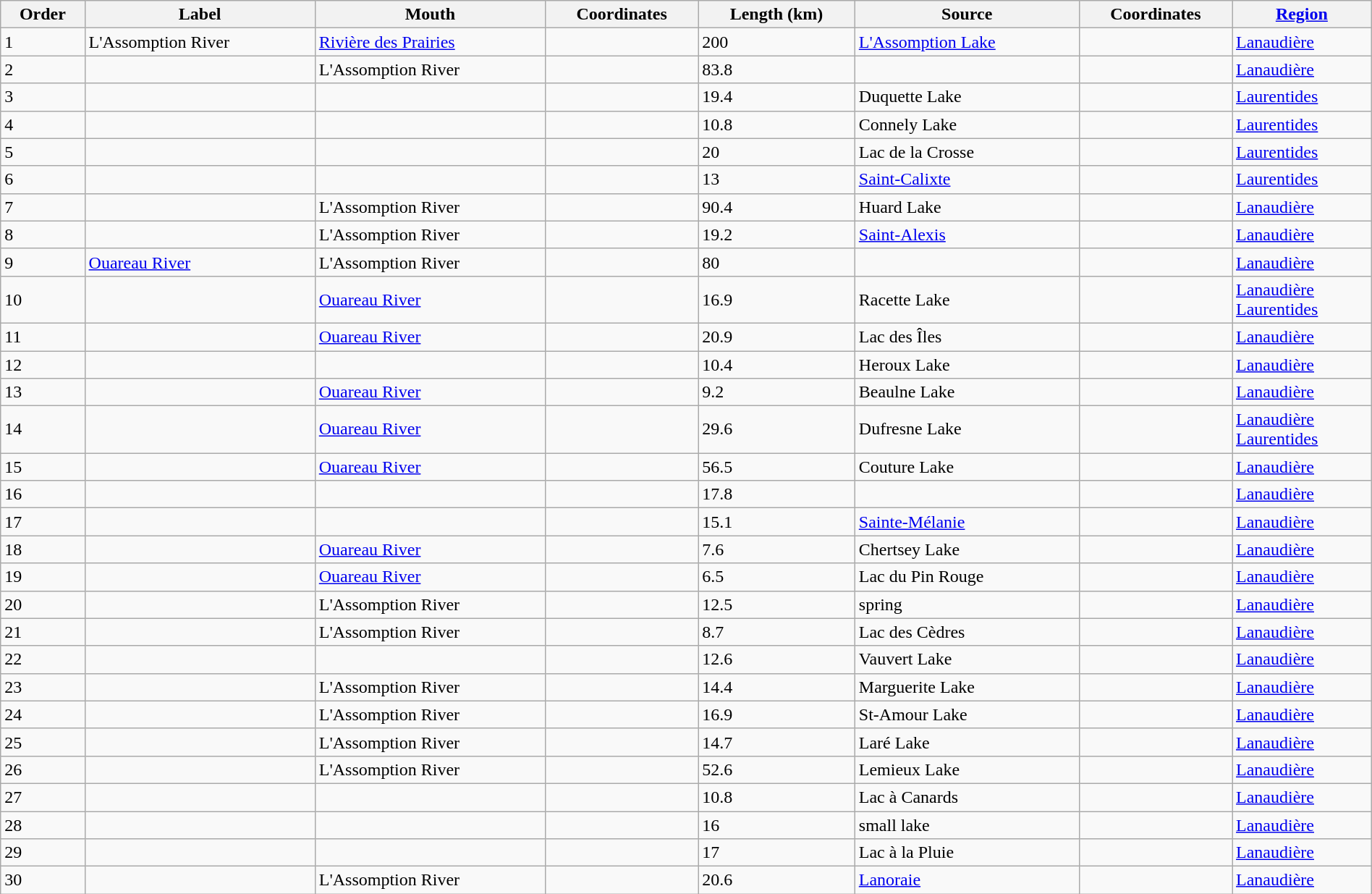<table class='wikitable sortable center alternance' style='width:100%'>
<tr>
<th>Order</th>
<th>Label</th>
<th>Mouth</th>
<th>Coordinates</th>
<th>Length (km)</th>
<th>Source</th>
<th>Coordinates</th>
<th><a href='#'>Region</a></th>
</tr>
<tr>
<td>1</td>
<td>L'Assomption River</td>
<td><a href='#'>Rivière des Prairies</a></td>
<td></td>
<td>200</td>
<td><a href='#'>L'Assomption Lake</a></td>
<td></td>
<td><a href='#'>Lanaudière</a></td>
</tr>
<tr>
<td>2</td>
<td></td>
<td>L'Assomption River</td>
<td></td>
<td>83.8</td>
<td></td>
<td></td>
<td><a href='#'>Lanaudière</a></td>
</tr>
<tr>
<td>3</td>
<td></td>
<td></td>
<td></td>
<td>19.4</td>
<td>Duquette Lake</td>
<td></td>
<td><a href='#'>Laurentides</a></td>
</tr>
<tr>
<td>4</td>
<td></td>
<td></td>
<td></td>
<td>10.8</td>
<td>Connely Lake</td>
<td></td>
<td><a href='#'>Laurentides</a></td>
</tr>
<tr>
<td>5</td>
<td></td>
<td></td>
<td></td>
<td>20</td>
<td>Lac de la Crosse</td>
<td></td>
<td><a href='#'>Laurentides</a></td>
</tr>
<tr>
<td>6</td>
<td></td>
<td></td>
<td></td>
<td>13</td>
<td><a href='#'>Saint-Calixte</a></td>
<td></td>
<td><a href='#'>Laurentides</a></td>
</tr>
<tr>
<td>7</td>
<td></td>
<td>L'Assomption River</td>
<td></td>
<td>90.4</td>
<td>Huard Lake</td>
<td></td>
<td><a href='#'>Lanaudière</a></td>
</tr>
<tr>
<td>8</td>
<td></td>
<td>L'Assomption River</td>
<td></td>
<td>19.2</td>
<td><a href='#'>Saint-Alexis</a></td>
<td></td>
<td><a href='#'>Lanaudière</a></td>
</tr>
<tr>
<td>9</td>
<td><a href='#'>Ouareau River</a></td>
<td>L'Assomption River</td>
<td></td>
<td>80</td>
<td></td>
<td></td>
<td><a href='#'>Lanaudière</a></td>
</tr>
<tr>
<td>10</td>
<td></td>
<td><a href='#'>Ouareau River</a></td>
<td></td>
<td>16.9</td>
<td>Racette Lake</td>
<td></td>
<td><a href='#'>Lanaudière</a><br><a href='#'>Laurentides</a></td>
</tr>
<tr>
<td>11</td>
<td></td>
<td><a href='#'>Ouareau River</a></td>
<td></td>
<td>20.9</td>
<td>Lac des Îles</td>
<td></td>
<td><a href='#'>Lanaudière</a></td>
</tr>
<tr>
<td>12</td>
<td></td>
<td></td>
<td></td>
<td>10.4</td>
<td>Heroux Lake</td>
<td></td>
<td><a href='#'>Lanaudière</a></td>
</tr>
<tr>
<td>13</td>
<td></td>
<td><a href='#'>Ouareau River</a></td>
<td></td>
<td>9.2</td>
<td>Beaulne Lake</td>
<td></td>
<td><a href='#'>Lanaudière</a></td>
</tr>
<tr>
<td>14</td>
<td></td>
<td><a href='#'>Ouareau River</a></td>
<td></td>
<td>29.6</td>
<td>Dufresne Lake</td>
<td></td>
<td><a href='#'>Lanaudière</a><br><a href='#'>Laurentides</a></td>
</tr>
<tr>
<td>15</td>
<td></td>
<td><a href='#'>Ouareau River</a></td>
<td></td>
<td>56.5</td>
<td>Couture Lake</td>
<td></td>
<td><a href='#'>Lanaudière</a></td>
</tr>
<tr>
<td>16</td>
<td></td>
<td></td>
<td></td>
<td>17.8</td>
<td></td>
<td></td>
<td><a href='#'>Lanaudière</a></td>
</tr>
<tr>
<td>17</td>
<td></td>
<td></td>
<td></td>
<td>15.1</td>
<td><a href='#'>Sainte-Mélanie</a></td>
<td></td>
<td><a href='#'>Lanaudière</a></td>
</tr>
<tr>
<td>18</td>
<td></td>
<td><a href='#'>Ouareau River</a></td>
<td></td>
<td>7.6</td>
<td>Chertsey Lake</td>
<td></td>
<td><a href='#'>Lanaudière</a></td>
</tr>
<tr>
<td>19</td>
<td></td>
<td><a href='#'>Ouareau River</a></td>
<td></td>
<td>6.5</td>
<td>Lac du Pin Rouge</td>
<td></td>
<td><a href='#'>Lanaudière</a></td>
</tr>
<tr>
<td>20</td>
<td></td>
<td>L'Assomption River</td>
<td></td>
<td>12.5</td>
<td>spring</td>
<td></td>
<td><a href='#'>Lanaudière</a></td>
</tr>
<tr>
<td>21</td>
<td></td>
<td>L'Assomption River</td>
<td></td>
<td>8.7</td>
<td>Lac des Cèdres</td>
<td></td>
<td><a href='#'>Lanaudière</a></td>
</tr>
<tr>
<td>22</td>
<td></td>
<td></td>
<td></td>
<td>12.6</td>
<td>Vauvert Lake</td>
<td></td>
<td><a href='#'>Lanaudière</a></td>
</tr>
<tr>
<td>23</td>
<td></td>
<td>L'Assomption River</td>
<td></td>
<td>14.4</td>
<td>Marguerite Lake</td>
<td></td>
<td><a href='#'>Lanaudière</a></td>
</tr>
<tr>
<td>24</td>
<td></td>
<td>L'Assomption River</td>
<td></td>
<td>16.9</td>
<td>St-Amour Lake</td>
<td></td>
<td><a href='#'>Lanaudière</a></td>
</tr>
<tr>
<td>25</td>
<td></td>
<td>L'Assomption River</td>
<td></td>
<td>14.7</td>
<td>Laré Lake</td>
<td></td>
<td><a href='#'>Lanaudière</a></td>
</tr>
<tr>
<td>26</td>
<td></td>
<td>L'Assomption River</td>
<td></td>
<td>52.6</td>
<td>Lemieux Lake</td>
<td></td>
<td><a href='#'>Lanaudière</a></td>
</tr>
<tr>
<td>27</td>
<td></td>
<td></td>
<td></td>
<td>10.8</td>
<td>Lac à Canards</td>
<td></td>
<td><a href='#'>Lanaudière</a></td>
</tr>
<tr>
<td>28</td>
<td></td>
<td></td>
<td></td>
<td>16</td>
<td>small lake</td>
<td></td>
<td><a href='#'>Lanaudière</a></td>
</tr>
<tr>
<td>29</td>
<td></td>
<td></td>
<td></td>
<td>17</td>
<td>Lac à la Pluie</td>
<td></td>
<td><a href='#'>Lanaudière</a></td>
</tr>
<tr>
<td>30</td>
<td></td>
<td>L'Assomption River</td>
<td></td>
<td>20.6</td>
<td><a href='#'>Lanoraie</a></td>
<td></td>
<td><a href='#'>Lanaudière</a></td>
</tr>
</table>
